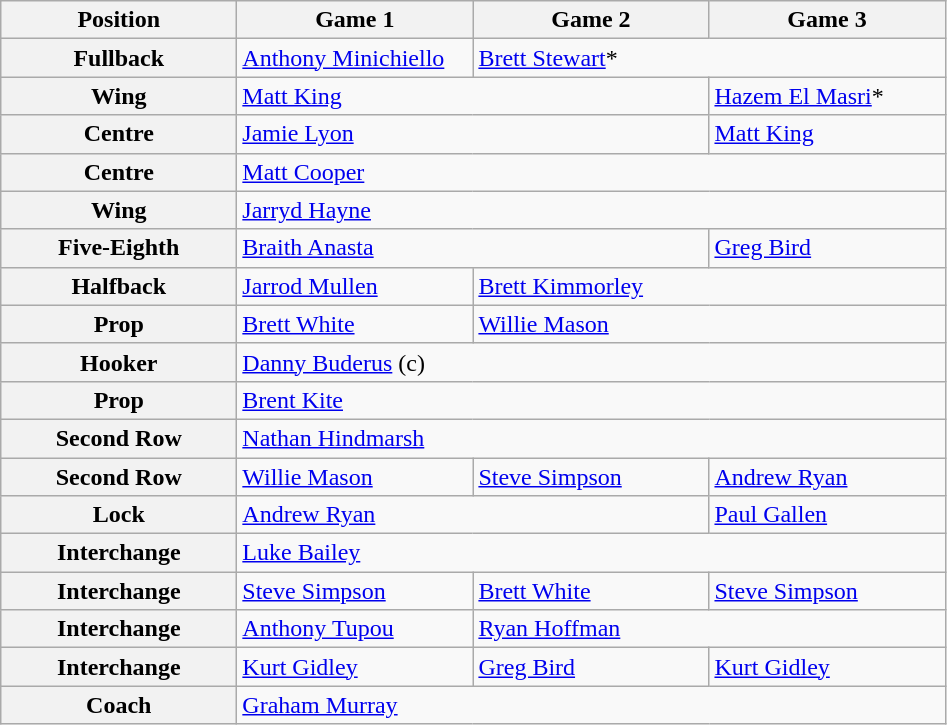<table class="wikitable">
<tr>
<th style="width:150px;">Position</th>
<th style="width:150px;">Game 1</th>
<th style="width:150px;">Game 2</th>
<th style="width:150px;">Game 3</th>
</tr>
<tr>
<th>Fullback</th>
<td> <a href='#'>Anthony Minichiello</a></td>
<td colspan="2"> <a href='#'>Brett Stewart</a>*</td>
</tr>
<tr>
<th>Wing</th>
<td colspan="2"> <a href='#'>Matt King</a></td>
<td> <a href='#'>Hazem El Masri</a>*</td>
</tr>
<tr>
<th>Centre</th>
<td colspan="2"> <a href='#'>Jamie Lyon</a></td>
<td> <a href='#'>Matt King</a></td>
</tr>
<tr>
<th>Centre</th>
<td colspan="3"> <a href='#'>Matt Cooper</a></td>
</tr>
<tr>
<th>Wing</th>
<td colspan="3"> <a href='#'>Jarryd Hayne</a></td>
</tr>
<tr>
<th>Five-Eighth</th>
<td colspan="2"> <a href='#'>Braith Anasta</a></td>
<td> <a href='#'>Greg Bird</a></td>
</tr>
<tr>
<th>Halfback</th>
<td> <a href='#'>Jarrod Mullen</a></td>
<td colspan="2"> <a href='#'>Brett Kimmorley</a></td>
</tr>
<tr>
<th>Prop</th>
<td> <a href='#'>Brett White</a></td>
<td colspan="2"> <a href='#'>Willie Mason</a></td>
</tr>
<tr>
<th>Hooker</th>
<td colspan="3"> <a href='#'>Danny Buderus</a> (c)</td>
</tr>
<tr>
<th>Prop</th>
<td colspan="3"> <a href='#'>Brent Kite</a></td>
</tr>
<tr>
<th>Second Row</th>
<td colspan="3"> <a href='#'>Nathan Hindmarsh</a></td>
</tr>
<tr>
<th>Second Row</th>
<td> <a href='#'>Willie Mason</a></td>
<td> <a href='#'>Steve Simpson</a></td>
<td> <a href='#'>Andrew Ryan</a></td>
</tr>
<tr>
<th>Lock</th>
<td colspan="2"> <a href='#'>Andrew Ryan</a></td>
<td> <a href='#'>Paul Gallen</a></td>
</tr>
<tr>
<th>Interchange</th>
<td colspan="3"> <a href='#'>Luke Bailey</a></td>
</tr>
<tr>
<th>Interchange</th>
<td> <a href='#'>Steve Simpson</a></td>
<td> <a href='#'>Brett White</a></td>
<td> <a href='#'>Steve Simpson</a></td>
</tr>
<tr>
<th>Interchange</th>
<td> <a href='#'>Anthony Tupou</a></td>
<td colspan="2"> <a href='#'>Ryan Hoffman</a></td>
</tr>
<tr>
<th>Interchange</th>
<td> <a href='#'>Kurt Gidley</a></td>
<td> <a href='#'>Greg Bird</a></td>
<td> <a href='#'>Kurt Gidley</a></td>
</tr>
<tr>
<th>Coach</th>
<td colspan="3"> <a href='#'>Graham Murray</a></td>
</tr>
</table>
